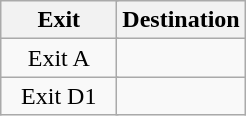<table class="wikitable">
<tr>
<th style="width:70px" colspan="2">Exit</th>
<th>Destination</th>
</tr>
<tr>
<td align="center" colspan="2">Exit A</td>
<td></td>
</tr>
<tr>
<td align="center" colspan="2">Exit D1</td>
<td></td>
</tr>
</table>
